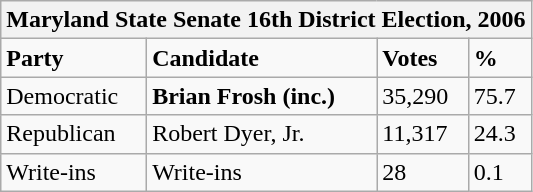<table class="wikitable">
<tr>
<th colspan="4">Maryland State Senate 16th District Election, 2006</th>
</tr>
<tr>
<td><strong>Party</strong></td>
<td><strong>Candidate</strong></td>
<td><strong>Votes</strong></td>
<td><strong>%</strong></td>
</tr>
<tr>
<td>Democratic</td>
<td><strong>Brian Frosh (inc.)</strong></td>
<td>35,290</td>
<td>75.7</td>
</tr>
<tr>
<td>Republican</td>
<td>Robert Dyer, Jr.</td>
<td>11,317</td>
<td>24.3</td>
</tr>
<tr>
<td>Write-ins</td>
<td>Write-ins</td>
<td>28</td>
<td>0.1</td>
</tr>
</table>
